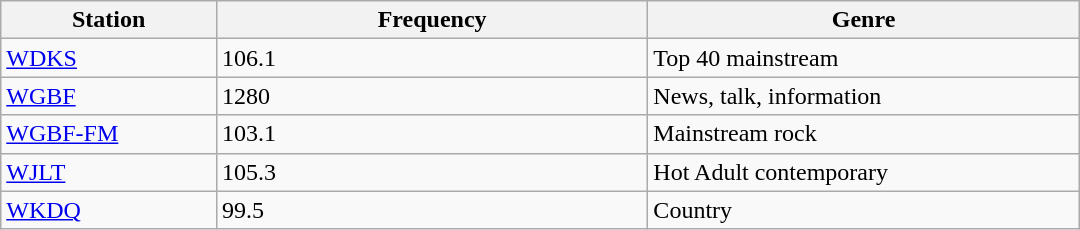<table class="wikitable" style="width:45em;">
<tr>
<th style="width:20%">Station</th>
<th style="width:40%">Frequency</th>
<th style="width:40%">Genre</th>
</tr>
<tr>
<td><a href='#'>WDKS</a></td>
<td>106.1</td>
<td>Top 40 mainstream</td>
</tr>
<tr>
<td><a href='#'>WGBF</a></td>
<td>1280</td>
<td>News, talk, information</td>
</tr>
<tr>
<td><a href='#'>WGBF-FM</a></td>
<td>103.1</td>
<td>Mainstream rock</td>
</tr>
<tr>
<td><a href='#'>WJLT</a></td>
<td>105.3</td>
<td>Hot Adult contemporary</td>
</tr>
<tr>
<td><a href='#'>WKDQ</a></td>
<td>99.5</td>
<td>Country</td>
</tr>
</table>
